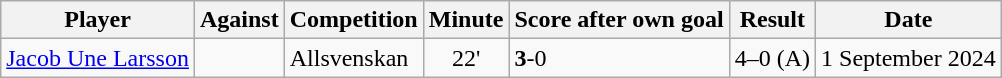<table class="wikitable sortable">
<tr>
<th>Player</th>
<th>Against</th>
<th>Competition</th>
<th>Minute</th>
<th style="text-align:center">Score after own goal</th>
<th style="text-align:center">Result</th>
<th>Date</th>
</tr>
<tr>
<td> <a href='#'>Jacob Une Larsson</a></td>
<td></td>
<td>Allsvenskan</td>
<td style="text-align:center">22'</td>
<td><strong>3</strong>-0</td>
<td>4–0 (A)</td>
<td>1 September 2024</td>
</tr>
</table>
